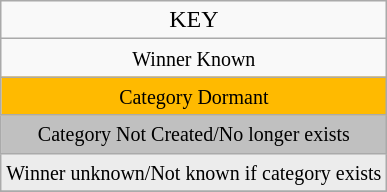<table class="wikitable" style="text-align:center">
<tr>
<td>KEY</td>
</tr>
<tr>
<td><small>Winner Known</small></td>
</tr>
<tr>
<td style="background: #FFBA00;"><small>Category Dormant</small></td>
</tr>
<tr>
<td style="background: #C0C0C0;"><small>Category Not Created/No longer exists</small></td>
</tr>
<tr>
<td style="background: #ECECEC;"><small>Winner unknown/Not known if category exists</small></td>
</tr>
<tr>
</tr>
</table>
